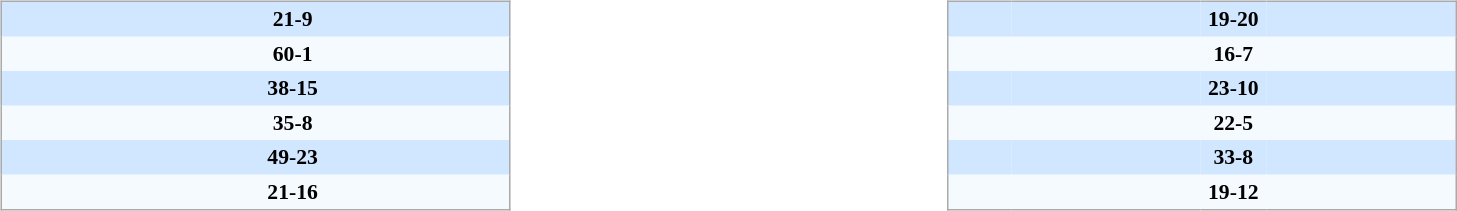<table width="100%" align=center>
<tr>
<td valign="top" width="50%"><br><table align=center cellpadding="3" cellspacing="0" style="background: #F5FAFF; border: 1px #aaa solid; border-collapse:collapse; font-size:95%;" width=340>
<tr bgcolor=#D0E7FF style=font-size:95%>
<td align=center width=40></td>
<td width=130 align=right></td>
<td align=center width=40><strong>21-9</strong></td>
<td width=130></td>
</tr>
<tr style=font-size:95%>
<td align=center></td>
<td align=right></td>
<td align=center><strong>60-1</strong></td>
<td></td>
</tr>
<tr bgcolor=#D0E7FF style=font-size:95%>
<td align=center width=50></td>
<td align=right></td>
<td align=center><strong>38-15</strong></td>
<td></td>
</tr>
<tr style=font-size:95%>
<td align=center></td>
<td align=right></td>
<td align=center><strong>35-8</strong></td>
<td></td>
</tr>
<tr bgcolor=#D0E7FF style=font-size:95%>
<td align=center></td>
<td width=85 align=right></td>
<td align=center width=40><strong>49-23</strong></td>
<td width=85></td>
</tr>
<tr style=font-size:95%>
<td align=center></td>
<td align=right></td>
<td align=center><strong>21-16</strong></td>
<td></td>
</tr>
</table>
</td>
<td valign="top" width="50%"><br><table align=center cellpadding="3" cellspacing="0" style="background: #F5FAFF; border: 1px #aaa solid; border-collapse:collapse; font-size:95%;" width=340>
<tr bgcolor=#D0E7FF style=font-size:95%>
<td align=center width=40></td>
<td width=130 align=right></td>
<td align=center width=40><strong>19-20</strong></td>
<td width=130></td>
</tr>
<tr style=font-size:95%>
<td align=center></td>
<td align=right></td>
<td align=center><strong>16-7</strong></td>
<td></td>
</tr>
<tr bgcolor=#D0E7FF style=font-size:95%>
<td align=center></td>
<td align=right></td>
<td align=center><strong>23-10</strong></td>
<td></td>
</tr>
<tr style=font-size:95%>
<td align=center></td>
<td align=right></td>
<td align=center><strong>22-5</strong></td>
<td></td>
</tr>
<tr bgcolor=#D0E7FF style=font-size:95%>
<td align=center></td>
<td width=85 align=right></td>
<td align=center width=40><strong>33-8</strong></td>
<td width=85></td>
</tr>
<tr style=font-size:95%>
<td align=center></td>
<td align=right></td>
<td align=center><strong>19-12</strong></td>
<td></td>
</tr>
</table>
</td>
</tr>
</table>
